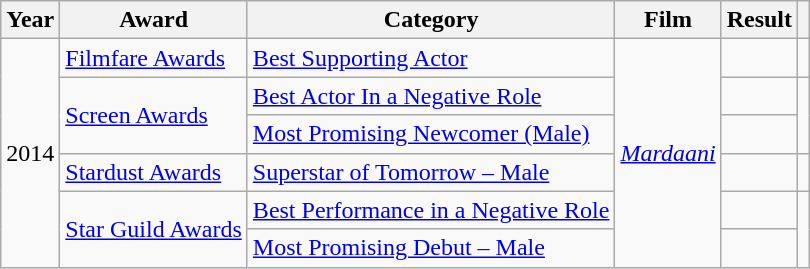<table class="wikitable plainrowheaders">
<tr>
<th>Year</th>
<th>Award</th>
<th>Category</th>
<th>Film</th>
<th>Result</th>
<th></th>
</tr>
<tr>
<td rowspan="6">2014</td>
<td><a href='#'>Filmfare Awards</a></td>
<td><a href='#'>Best Supporting Actor</a></td>
<td rowspan="6"><em><a href='#'>Mardaani</a></em></td>
<td></td>
<td style="text-align: center;"></td>
</tr>
<tr>
<td rowspan="2"><a href='#'>Screen Awards</a></td>
<td><a href='#'>Best Actor In a Negative Role</a></td>
<td></td>
<td rowspan="2" style="text-align: center;"></td>
</tr>
<tr>
<td><a href='#'>Most Promising Newcomer (Male)</a></td>
<td></td>
</tr>
<tr>
<td><a href='#'>Stardust Awards</a></td>
<td><a href='#'>Superstar of Tomorrow – Male</a></td>
<td></td>
<td style="text-align: center;"></td>
</tr>
<tr>
<td rowspan="2"><a href='#'>Star Guild Awards</a></td>
<td><a href='#'>Best Performance in a Negative Role</a></td>
<td></td>
<td style="text-align: center;" rowspan="2"></td>
</tr>
<tr>
<td><a href='#'>Most Promising Debut – Male</a></td>
<td></td>
</tr>
</table>
